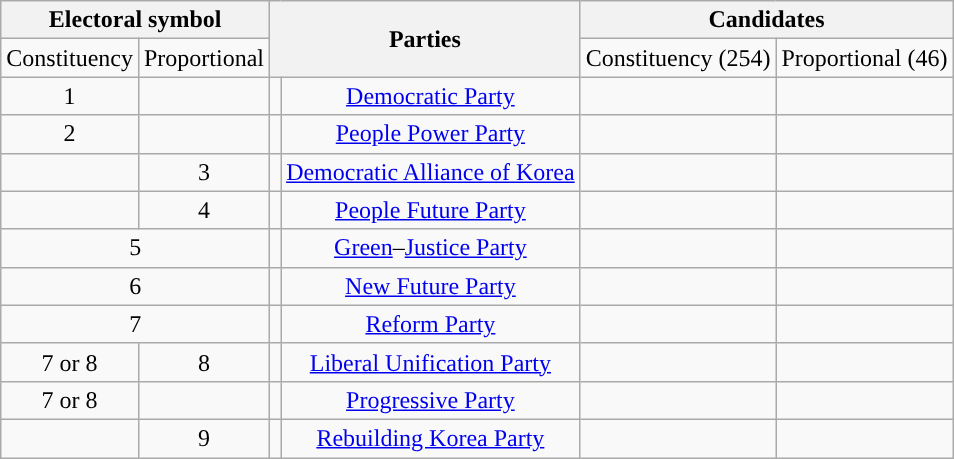<table class="wikitable" style="text-align:center">
<tr>
<th colspan="2">Electoral symbol</th>
<th colspan="2" rowspan="2">Parties</th>
<th colspan="2">Candidates</th>
</tr>
<tr>
<td>Constituency</td>
<td>Proportional</td>
<td>Constituency (254)</td>
<td>Proportional (46)</td>
</tr>
<tr>
<td>1</td>
<td></td>
<td style="background:"></td>
<td><a href='#'>Democratic Party</a></td>
<td></td>
<td></td>
</tr>
<tr>
<td>2</td>
<td></td>
<td style="background:"></td>
<td><a href='#'>People Power Party</a></td>
<td></td>
<td></td>
</tr>
<tr>
<td></td>
<td>3</td>
<td style="background:"></td>
<td><a href='#'>Democratic Alliance of Korea</a></td>
<td></td>
<td></td>
</tr>
<tr>
<td></td>
<td>4</td>
<td style="background:"></td>
<td><a href='#'>People Future Party</a></td>
<td></td>
<td></td>
</tr>
<tr>
<td colspan="2">5</td>
<td style="background:"></td>
<td><a href='#'>Green</a>–<a href='#'>Justice Party</a></td>
<td></td>
<td></td>
</tr>
<tr>
<td colspan="2">6</td>
<td style="background:"></td>
<td><a href='#'>New Future Party</a></td>
<td></td>
<td></td>
</tr>
<tr>
<td colspan="2">7</td>
<td style="background:"></td>
<td><a href='#'>Reform Party</a></td>
<td></td>
<td></td>
</tr>
<tr>
<td>7 or 8</td>
<td>8</td>
<td style="background:"></td>
<td><a href='#'>Liberal Unification Party</a></td>
<td></td>
<td></td>
</tr>
<tr>
<td>7 or 8</td>
<td></td>
<td style="background:"></td>
<td><a href='#'>Progressive Party</a></td>
<td></td>
<td></td>
</tr>
<tr>
<td></td>
<td>9</td>
<td style="background:"></td>
<td><a href='#'>Rebuilding Korea Party</a></td>
<td></td>
<td></td>
</tr>
</table>
